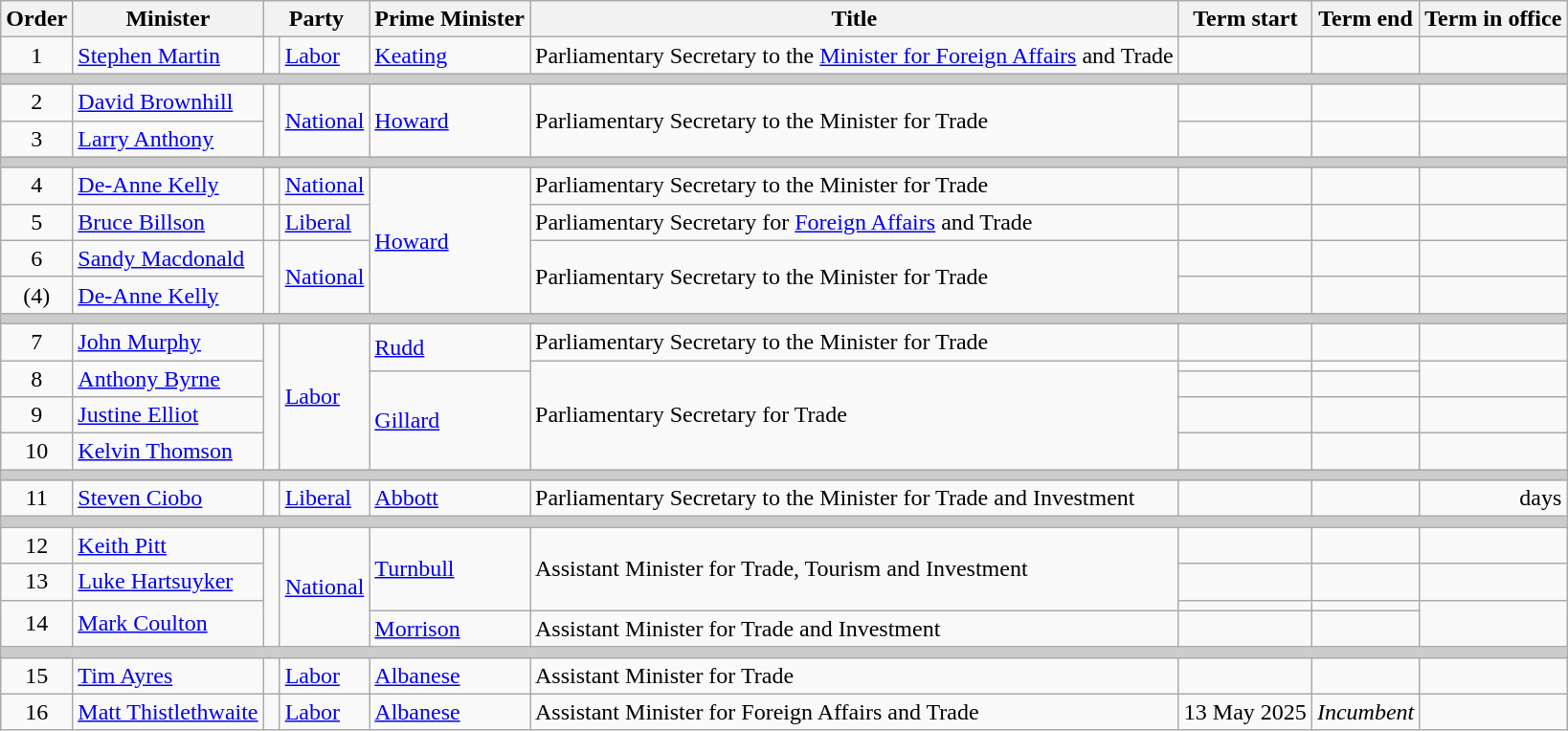<table class="wikitable">
<tr>
<th>Order</th>
<th>Minister</th>
<th colspan="2">Party</th>
<th>Prime Minister</th>
<th>Title</th>
<th>Term start</th>
<th>Term end</th>
<th>Term in office</th>
</tr>
<tr>
<td align=center>1</td>
<td><a href='#'>Stephen Martin</a></td>
<td> </td>
<td><a href='#'>Labor</a></td>
<td><a href='#'>Keating</a></td>
<td>Parliamentary Secretary to the <a href='#'>Minister for Foreign Affairs</a> and Trade</td>
<td align=center></td>
<td align=center></td>
<td align=right></td>
</tr>
<tr>
<th colspan=9 style="background: #cccccc;"></th>
</tr>
<tr>
<td align="center">2</td>
<td><a href='#'>David Brownhill</a></td>
<td rowspan=2 > </td>
<td rowspan=2><a href='#'>National</a></td>
<td rowspan=2><a href='#'>Howard</a></td>
<td rowspan=2>Parliamentary Secretary to the Minister for Trade</td>
<td align="center"></td>
<td align="center"></td>
<td align="right"><strong></strong></td>
</tr>
<tr>
<td align="center">3</td>
<td><a href='#'>Larry Anthony</a></td>
<td align="center"></td>
<td align="center"></td>
<td align="right"></td>
</tr>
<tr>
<th colspan="9" style="background: #cccccc;"></th>
</tr>
<tr>
<td align="center">4</td>
<td><a href='#'>De-Anne Kelly</a></td>
<td> </td>
<td><a href='#'>National</a></td>
<td rowspan=4><a href='#'>Howard</a></td>
<td>Parliamentary Secretary to the Minister for Trade</td>
<td align="center"></td>
<td align="center"></td>
<td align="right"></td>
</tr>
<tr>
<td align=center>5</td>
<td><a href='#'>Bruce Billson</a></td>
<td> </td>
<td><a href='#'>Liberal</a></td>
<td>Parliamentary Secretary for <a href='#'>Foreign Affairs</a> and Trade</td>
<td align=center></td>
<td align=center></td>
<td align=right></td>
</tr>
<tr>
<td align="center">6</td>
<td><a href='#'>Sandy Macdonald</a></td>
<td rowspan=2 > </td>
<td rowspan=2><a href='#'>National</a></td>
<td rowspan=2>Parliamentary Secretary to the Minister for Trade</td>
<td align="center"></td>
<td align="center"></td>
<td align="right"></td>
</tr>
<tr>
<td align="center">(4)</td>
<td><a href='#'>De-Anne Kelly</a></td>
<td align="center"></td>
<td align="center"></td>
<td align="right"></td>
</tr>
<tr>
<th colspan="9" style="background: #cccccc;"></th>
</tr>
<tr>
<td align=center>7</td>
<td><a href='#'>John Murphy</a></td>
<td rowspan=5 > </td>
<td rowspan=5><a href='#'>Labor</a></td>
<td rowspan=2><a href='#'>Rudd</a></td>
<td>Parliamentary Secretary to the Minister for Trade</td>
<td align=center></td>
<td align=center></td>
<td align=right></td>
</tr>
<tr>
<td rowspan=2 align=center>8</td>
<td rowspan=2><a href='#'>Anthony Byrne</a></td>
<td rowspan=4>Parliamentary Secretary for Trade</td>
<td align=center></td>
<td align=center></td>
<td rowspan=2 align=right></td>
</tr>
<tr>
<td rowspan=3><a href='#'>Gillard</a></td>
<td align=center></td>
<td align=center></td>
</tr>
<tr>
<td align=center>9</td>
<td><a href='#'>Justine Elliot</a></td>
<td align=center></td>
<td align=center></td>
<td align=right></td>
</tr>
<tr>
<td align=center>10</td>
<td><a href='#'>Kelvin Thomson</a></td>
<td align=center></td>
<td align=center></td>
<td align=right></td>
</tr>
<tr>
<th colspan="9" style="background: #cccccc;"></th>
</tr>
<tr>
<td align="center">11</td>
<td><a href='#'>Steven Ciobo</a></td>
<td> </td>
<td><a href='#'>Liberal</a></td>
<td><a href='#'>Abbott</a></td>
<td>Parliamentary Secretary to the Minister for Trade and Investment</td>
<td align="center"></td>
<td align="center"></td>
<td align="right"> days</td>
</tr>
<tr>
<th colspan="9" style="background: #cccccc;"></th>
</tr>
<tr>
<td align="center">12</td>
<td><a href='#'>Keith Pitt</a></td>
<td rowspan="4" > </td>
<td rowspan="4"><a href='#'>National</a></td>
<td rowspan="3"><a href='#'>Turnbull</a></td>
<td rowspan="3">Assistant Minister for Trade, Tourism and Investment</td>
<td align="center"></td>
<td align="center"></td>
<td align="right"></td>
</tr>
<tr>
<td align="center">13</td>
<td><a href='#'>Luke Hartsuyker</a></td>
<td align="center"></td>
<td align="center"></td>
<td align="right"></td>
</tr>
<tr>
<td rowspan="2" align="center">14</td>
<td rowspan="2"><a href='#'>Mark Coulton</a></td>
<td align="center"></td>
<td align="center"></td>
<td rowspan="2" align="right"></td>
</tr>
<tr>
<td><a href='#'>Morrison</a></td>
<td>Assistant Minister for Trade and Investment</td>
<td align="center"></td>
<td align="center"></td>
</tr>
<tr>
<th colspan=9 style="background: #cccccc;"></th>
</tr>
<tr>
<td align=center>15</td>
<td><a href='#'>Tim Ayres</a></td>
<td> </td>
<td><a href='#'>Labor</a></td>
<td><a href='#'>Albanese</a></td>
<td>Assistant Minister for Trade</td>
<td align="center"></td>
<td align="center"></td>
<td align="right"></td>
</tr>
<tr>
<td align="center">16</td>
<td><a href='#'>Matt Thistlethwaite</a></td>
<td> </td>
<td><a href='#'>Labor</a></td>
<td><a href='#'>Albanese</a></td>
<td>Assistant Minister for Foreign Affairs and Trade</td>
<td align="center">13 May 2025</td>
<td align="center"><em>Incumbent</em></td>
<td align="right"></td>
</tr>
</table>
